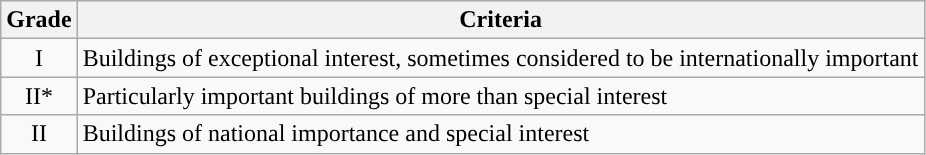<table class="wikitable">
<tr>
<th>Grade</th>
<th>Criteria</th>
</tr>
<tr>
<td align="center" >I</td>
<td>Buildings of exceptional interest, sometimes considered to be internationally important</td>
</tr>
<tr>
<td align="center" >II*</td>
<td>Particularly important buildings of more than special interest</td>
</tr>
<tr>
<td align="center" >II</td>
<td>Buildings of national importance and special interest</td>
</tr>
</table>
